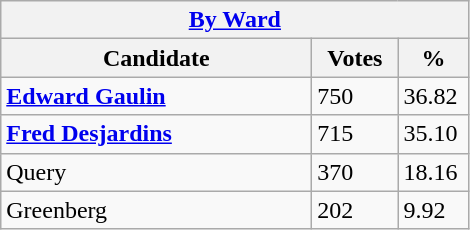<table class="wikitable">
<tr>
<th colspan="3"><a href='#'>By Ward</a></th>
</tr>
<tr>
<th style="width: 200px">Candidate</th>
<th style="width: 50px">Votes</th>
<th style="width: 40px">%</th>
</tr>
<tr>
<td><strong><a href='#'>Edward Gaulin</a></strong></td>
<td>750</td>
<td>36.82</td>
</tr>
<tr>
<td><strong><a href='#'>Fred Desjardins</a></strong></td>
<td>715</td>
<td>35.10</td>
</tr>
<tr>
<td>Query</td>
<td>370</td>
<td>18.16</td>
</tr>
<tr>
<td>Greenberg</td>
<td>202</td>
<td>9.92</td>
</tr>
</table>
